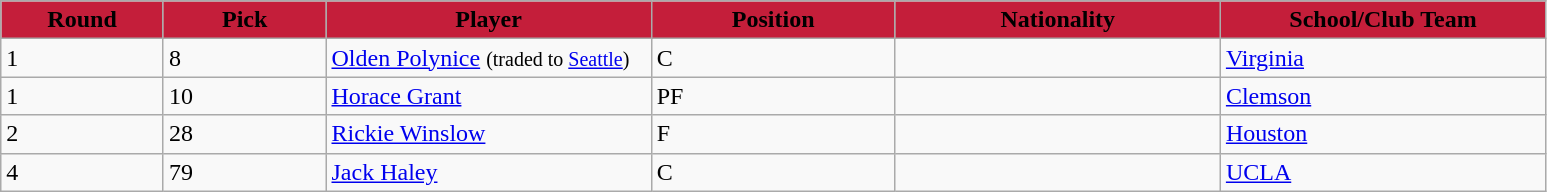<table class="wikitable sortable sortable">
<tr>
<th style="background:#C41E3A;" width="10%">Round</th>
<th style="background:#C41E3A;" width="10%">Pick</th>
<th style="background:#C41E3A;" width="20%">Player</th>
<th style="background:#C41E3A;" width="15%">Position</th>
<th style="background:#C41E3A;" width="20%">Nationality</th>
<th style="background:#C41E3A;" width="20%">School/Club Team</th>
</tr>
<tr>
<td>1</td>
<td>8</td>
<td><a href='#'>Olden Polynice</a> <small>(traded to <a href='#'>Seattle</a>)</small></td>
<td>C</td>
<td></td>
<td><a href='#'>Virginia</a></td>
</tr>
<tr>
<td>1</td>
<td>10</td>
<td><a href='#'>Horace Grant</a></td>
<td>PF</td>
<td></td>
<td><a href='#'>Clemson</a></td>
</tr>
<tr>
<td>2</td>
<td>28</td>
<td><a href='#'>Rickie Winslow</a></td>
<td>F</td>
<td></td>
<td><a href='#'>Houston</a></td>
</tr>
<tr>
<td>4</td>
<td>79</td>
<td><a href='#'>Jack Haley</a></td>
<td>C</td>
<td></td>
<td><a href='#'>UCLA</a></td>
</tr>
</table>
